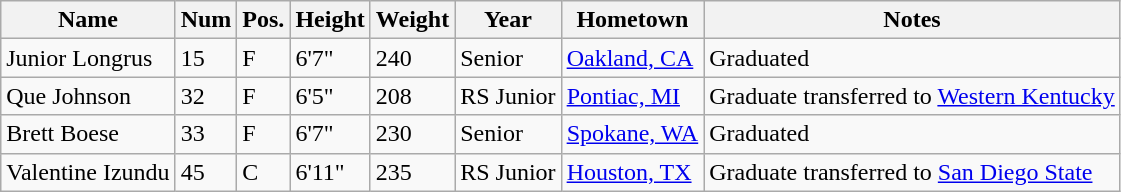<table class="wikitable sortable" border="1">
<tr>
<th>Name</th>
<th>Num</th>
<th>Pos.</th>
<th>Height</th>
<th>Weight</th>
<th>Year</th>
<th>Hometown</th>
<th class="unsortable">Notes</th>
</tr>
<tr>
<td>Junior Longrus</td>
<td>15</td>
<td>F</td>
<td>6'7"</td>
<td>240</td>
<td>Senior</td>
<td><a href='#'>Oakland, CA</a></td>
<td>Graduated</td>
</tr>
<tr>
<td>Que Johnson</td>
<td>32</td>
<td>F</td>
<td>6'5"</td>
<td>208</td>
<td>RS Junior</td>
<td><a href='#'>Pontiac, MI</a></td>
<td>Graduate transferred to <a href='#'>Western Kentucky</a></td>
</tr>
<tr>
<td>Brett Boese</td>
<td>33</td>
<td>F</td>
<td>6'7"</td>
<td>230</td>
<td>Senior</td>
<td><a href='#'>Spokane, WA</a></td>
<td>Graduated</td>
</tr>
<tr>
<td>Valentine Izundu</td>
<td>45</td>
<td>C</td>
<td>6'11"</td>
<td>235</td>
<td>RS Junior</td>
<td><a href='#'>Houston, TX</a></td>
<td>Graduate transferred to <a href='#'>San Diego State</a></td>
</tr>
</table>
